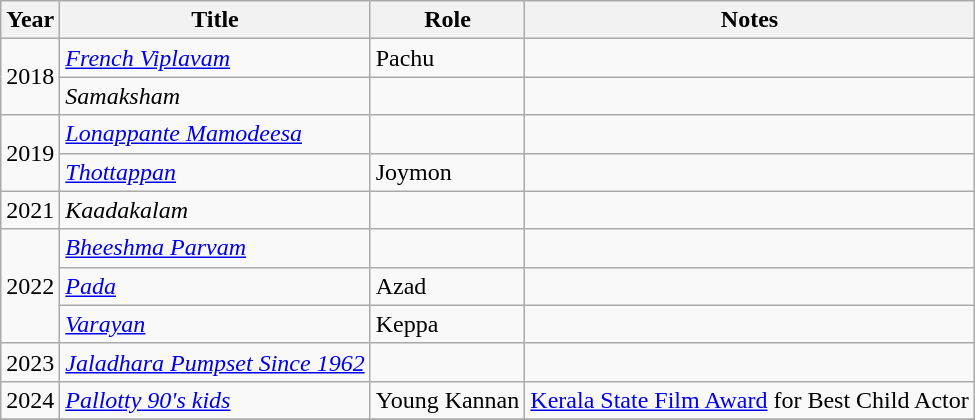<table class="wikitable sortable">
<tr>
<th>Year</th>
<th>Title</th>
<th>Role</th>
<th class="unsortable">Notes</th>
</tr>
<tr>
<td rowspan=2>2018</td>
<td><em><a href='#'>French Viplavam</a></em></td>
<td>Pachu</td>
<td></td>
</tr>
<tr>
<td><em>Samaksham</em></td>
<td></td>
<td></td>
</tr>
<tr>
<td rowspan=2>2019</td>
<td><em><a href='#'>Lonappante Mamodeesa</a></em></td>
<td></td>
<td></td>
</tr>
<tr>
<td><em><a href='#'>Thottappan</a></em></td>
<td>Joymon</td>
<td></td>
</tr>
<tr>
<td>2021</td>
<td><em>Kaadakalam</em></td>
<td></td>
<td></td>
</tr>
<tr>
<td rowspan=3>2022</td>
<td><em><a href='#'>Bheeshma Parvam</a></em></td>
<td></td>
<td></td>
</tr>
<tr>
<td><em><a href='#'>Pada</a></em></td>
<td>Azad</td>
<td></td>
</tr>
<tr>
<td><em><a href='#'>Varayan</a></em></td>
<td>Keppa</td>
<td></td>
</tr>
<tr>
<td>2023</td>
<td><em><a href='#'>Jaladhara Pumpset Since 1962</a></em></td>
<td></td>
<td></td>
</tr>
<tr>
<td>2024</td>
<td><em><a href='#'>Pallotty 90's kids</a></em></td>
<td>Young Kannan</td>
<td><a href='#'>Kerala State Film Award</a> for Best Child Actor</td>
</tr>
<tr>
</tr>
</table>
